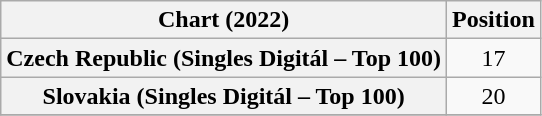<table class="wikitable sortable plainrowheaders" style="text-align:center">
<tr>
<th scope="col">Chart (2022)</th>
<th scope="col">Position</th>
</tr>
<tr>
<th scope="row">Czech Republic (Singles Digitál – Top 100)</th>
<td>17</td>
</tr>
<tr>
<th scope="row">Slovakia (Singles Digitál – Top 100)</th>
<td>20</td>
</tr>
<tr>
</tr>
</table>
